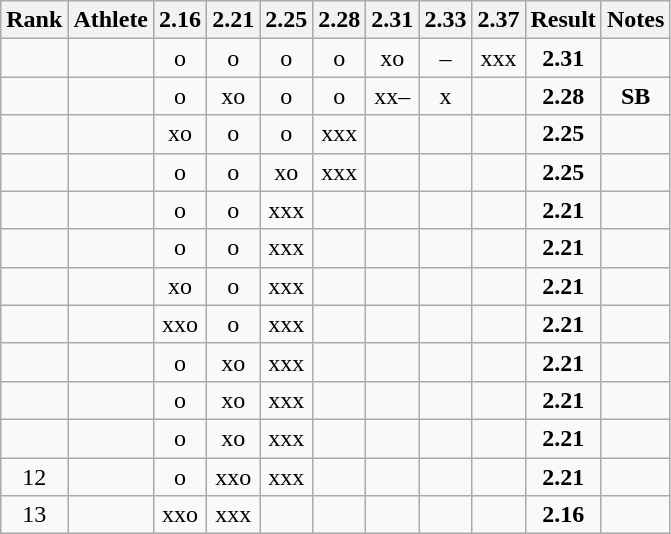<table class="wikitable sortable" style="text-align:center">
<tr>
<th>Rank</th>
<th>Athlete</th>
<th>2.16</th>
<th>2.21</th>
<th>2.25</th>
<th>2.28</th>
<th>2.31</th>
<th>2.33</th>
<th>2.37</th>
<th>Result</th>
<th>Notes</th>
</tr>
<tr>
<td></td>
<td align="left"></td>
<td>o</td>
<td>o</td>
<td>o</td>
<td>o</td>
<td>xo</td>
<td>–</td>
<td>xxx</td>
<td><strong>2.31</strong></td>
<td></td>
</tr>
<tr>
<td></td>
<td align="left"></td>
<td>o</td>
<td>xo</td>
<td>o</td>
<td>o</td>
<td>xx–</td>
<td>x</td>
<td></td>
<td><strong>2.28</strong></td>
<td><strong>SB</strong></td>
</tr>
<tr>
<td></td>
<td align="left"></td>
<td>xo</td>
<td>o</td>
<td>o</td>
<td>xxx</td>
<td></td>
<td></td>
<td></td>
<td><strong>2.25</strong></td>
<td></td>
</tr>
<tr>
<td></td>
<td align="left"></td>
<td>o</td>
<td>o</td>
<td>xo</td>
<td>xxx</td>
<td></td>
<td></td>
<td></td>
<td><strong>2.25</strong></td>
<td></td>
</tr>
<tr>
<td></td>
<td align="left"></td>
<td>o</td>
<td>o</td>
<td>xxx</td>
<td></td>
<td></td>
<td></td>
<td></td>
<td><strong>2.21</strong></td>
<td></td>
</tr>
<tr>
<td></td>
<td align="left"></td>
<td>o</td>
<td>o</td>
<td>xxx</td>
<td></td>
<td></td>
<td></td>
<td></td>
<td><strong>2.21</strong></td>
<td></td>
</tr>
<tr>
<td></td>
<td align="left"></td>
<td>xo</td>
<td>o</td>
<td>xxx</td>
<td></td>
<td></td>
<td></td>
<td></td>
<td><strong>2.21</strong></td>
<td></td>
</tr>
<tr>
<td></td>
<td align="left"></td>
<td>xxo</td>
<td>o</td>
<td>xxx</td>
<td></td>
<td></td>
<td></td>
<td></td>
<td><strong>2.21</strong></td>
<td></td>
</tr>
<tr>
<td></td>
<td align="left"></td>
<td>o</td>
<td>xo</td>
<td>xxx</td>
<td></td>
<td></td>
<td></td>
<td></td>
<td><strong>2.21</strong></td>
<td></td>
</tr>
<tr>
<td></td>
<td align="left"></td>
<td>o</td>
<td>xo</td>
<td>xxx</td>
<td></td>
<td></td>
<td></td>
<td></td>
<td><strong>2.21</strong></td>
<td></td>
</tr>
<tr>
<td></td>
<td align="left"></td>
<td>o</td>
<td>xo</td>
<td>xxx</td>
<td></td>
<td></td>
<td></td>
<td></td>
<td><strong>2.21</strong></td>
<td></td>
</tr>
<tr>
<td>12</td>
<td align="left"></td>
<td>o</td>
<td>xxo</td>
<td>xxx</td>
<td></td>
<td></td>
<td></td>
<td></td>
<td><strong>2.21</strong></td>
<td></td>
</tr>
<tr>
<td>13</td>
<td align="left"></td>
<td>xxo</td>
<td>xxx</td>
<td></td>
<td></td>
<td></td>
<td></td>
<td></td>
<td><strong>2.16</strong></td>
<td></td>
</tr>
</table>
